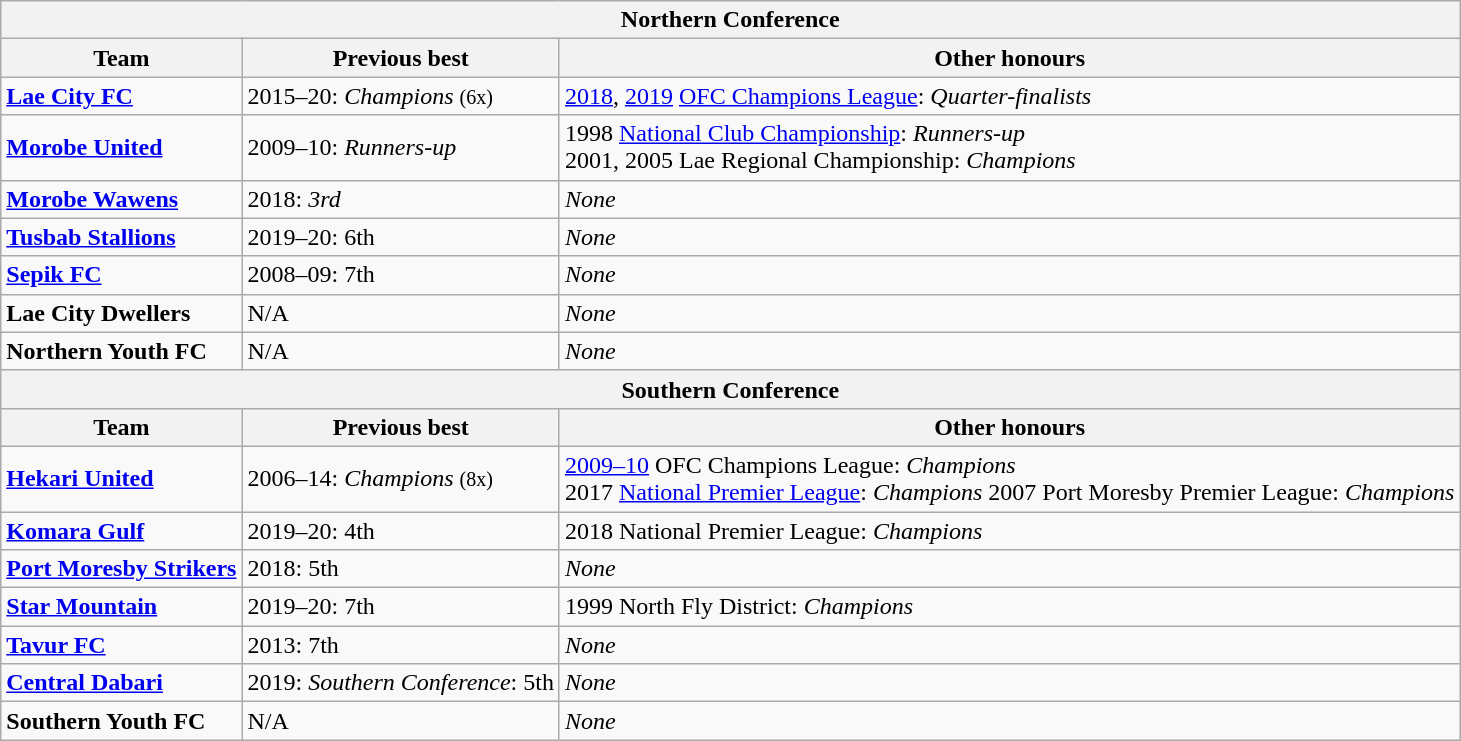<table class="wikitable">
<tr>
<th colspan="3">Northern Conference</th>
</tr>
<tr>
<th>Team</th>
<th>Previous best</th>
<th>Other honours</th>
</tr>
<tr>
<td><strong><a href='#'>Lae City FC</a></strong></td>
<td>2015–20: <em>Champions</em> <small>(6x)</small></td>
<td><a href='#'>2018</a>, <a href='#'>2019</a> <a href='#'>OFC Champions League</a>: <em>Quarter-finalists</em></td>
</tr>
<tr>
<td><a href='#'><strong>Morobe United</strong></a></td>
<td>2009–10: <em>Runners-up</em></td>
<td>1998 <a href='#'>National Club Championship</a>: <em>Runners-up</em><br>2001, 2005 Lae Regional Championship: <em>Champions</em></td>
</tr>
<tr>
<td><strong><a href='#'>Morobe Wawens</a></strong></td>
<td>2018: <em>3rd</em></td>
<td><em>None</em></td>
</tr>
<tr>
<td><a href='#'><strong>Tusbab Stallions</strong></a></td>
<td>2019–20: 6th</td>
<td><em>None</em></td>
</tr>
<tr>
<td><strong><a href='#'>Sepik FC</a></strong></td>
<td>2008–09: 7th</td>
<td><em>None</em></td>
</tr>
<tr>
<td><strong>Lae City Dwellers</strong></td>
<td>N/A</td>
<td><em>None</em></td>
</tr>
<tr>
<td><strong>Northern Youth FC</strong></td>
<td>N/A</td>
<td><em>None</em></td>
</tr>
<tr>
<th colspan="3">Southern Conference</th>
</tr>
<tr>
<th>Team</th>
<th>Previous best</th>
<th>Other honours</th>
</tr>
<tr>
<td><strong><a href='#'>Hekari United</a></strong></td>
<td>2006–14: <em>Champions</em> <small> (8x)</small></td>
<td><a href='#'>2009–10</a> OFC Champions League: <em>Champions</em><br>2017 <a href='#'>National Premier League</a>: <em>Champions</em>
2007 Port Moresby Premier League: <em>Champions</em></td>
</tr>
<tr>
<td><strong><a href='#'>Komara Gulf</a></strong></td>
<td>2019–20: 4th</td>
<td>2018 National Premier League: <em>Champions</em></td>
</tr>
<tr>
<td><strong><a href='#'>Port Moresby Strikers</a></strong></td>
<td>2018: 5th</td>
<td><em>None</em></td>
</tr>
<tr>
<td><strong><a href='#'>Star Mountain</a></strong></td>
<td>2019–20: 7th</td>
<td>1999 North Fly District: <em>Champions</em></td>
</tr>
<tr>
<td><strong><a href='#'>Tavur FC</a></strong></td>
<td>2013: 7th</td>
<td><em>None</em></td>
</tr>
<tr>
<td><a href='#'><strong>Central Dabari</strong></a></td>
<td>2019: <em>Southern Conference</em>: 5th</td>
<td><em>None</em></td>
</tr>
<tr>
<td><strong>Southern Youth FC</strong></td>
<td>N/A</td>
<td><em>None</em></td>
</tr>
</table>
